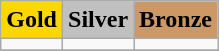<table class="wikitable">
<tr align="center">
<td bgcolor="gold"><strong>Gold</strong></td>
<td bgcolor="silver"><strong>Silver</strong></td>
<td bgcolor="CC9966"><strong>Bronze</strong></td>
</tr>
<tr valign="top">
<td></td>
<td></td>
<td></td>
</tr>
<tr>
</tr>
</table>
